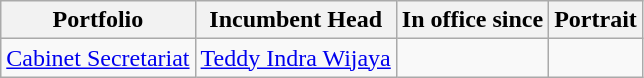<table class="wikitable">
<tr>
<th>Portfolio</th>
<th>Incumbent Head</th>
<th>In office since</th>
<th>Portrait</th>
</tr>
<tr>
<td align="center"><a href='#'>Cabinet Secretariat</a><br><small></small></td>
<td><a href='#'>Teddy Indra Wijaya</a></td>
<td></td>
<td></td>
</tr>
</table>
